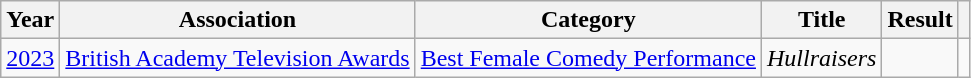<table class="wikitable">
<tr>
<th>Year</th>
<th>Association</th>
<th>Category</th>
<th>Title</th>
<th>Result</th>
<th scope="col" class="unsortable"></th>
</tr>
<tr>
<td><a href='#'>2023</a></td>
<td><a href='#'>British Academy Television Awards</a></td>
<td><a href='#'>Best Female Comedy Performance</a></td>
<td><em>Hullraisers</em></td>
<td></td>
<td style="text-align:center;"></td>
</tr>
</table>
